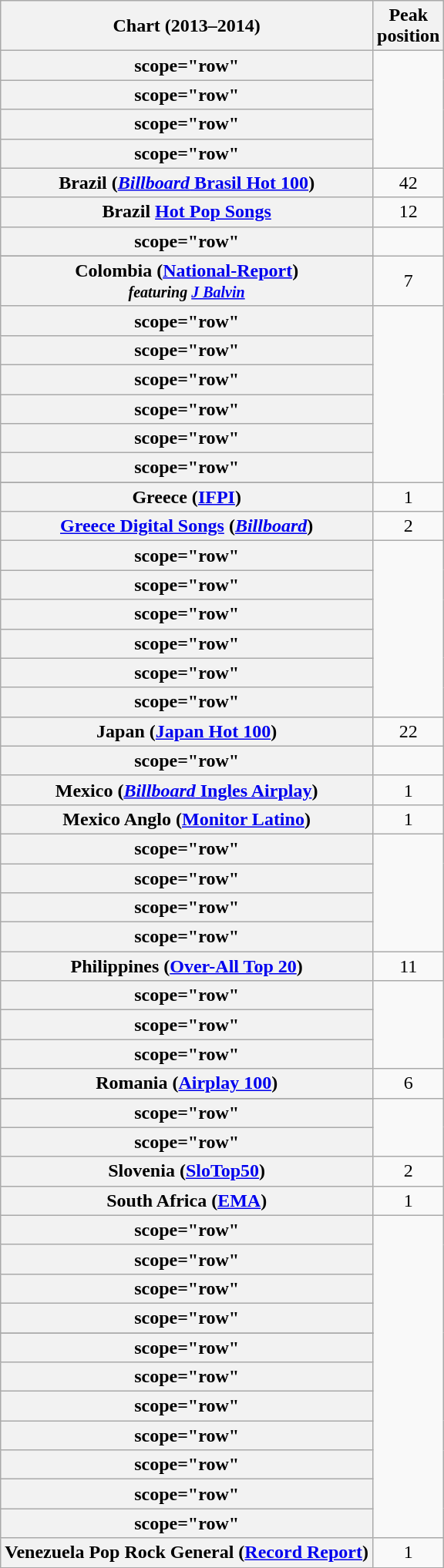<table class="wikitable sortable plainrowheaders" style="text-align:center;">
<tr>
<th scope="col">Chart (2013–2014)</th>
<th scope="col">Peak<br>position</th>
</tr>
<tr>
<th>scope="row" </th>
</tr>
<tr>
<th>scope="row" </th>
</tr>
<tr>
<th>scope="row" </th>
</tr>
<tr>
<th>scope="row" </th>
</tr>
<tr>
<th scope="row">Brazil (<a href='#'><em>Billboard</em> Brasil Hot 100</a>)</th>
<td style="text-align:center;">42</td>
</tr>
<tr>
<th scope="row">Brazil <a href='#'>Hot Pop Songs</a></th>
<td style="text-align:center;">12</td>
</tr>
<tr>
<th>scope="row" </th>
</tr>
<tr>
</tr>
<tr>
<th scope="row">Colombia (<a href='#'>National-Report</a>)<br><small><em>featuring <a href='#'>J Balvin</a></em></small><br></th>
<td>7</td>
</tr>
<tr>
<th>scope="row" </th>
</tr>
<tr>
<th>scope="row" </th>
</tr>
<tr>
<th>scope="row" </th>
</tr>
<tr>
<th>scope="row" </th>
</tr>
<tr>
<th>scope="row" </th>
</tr>
<tr>
<th>scope="row" </th>
</tr>
<tr>
</tr>
<tr>
<th scope="row">Greece (<a href='#'>IFPI</a>)</th>
<td style="text-align:center;">1</td>
</tr>
<tr>
<th scope="row"><a href='#'>Greece Digital Songs</a> (<em><a href='#'>Billboard</a></em>)</th>
<td style="text-align:center;">2</td>
</tr>
<tr>
<th>scope="row" </th>
</tr>
<tr>
<th>scope="row" </th>
</tr>
<tr>
<th>scope="row" </th>
</tr>
<tr>
<th>scope="row" </th>
</tr>
<tr>
<th>scope="row" </th>
</tr>
<tr>
<th>scope="row" </th>
</tr>
<tr>
<th scope="row">Japan (<a href='#'>Japan Hot 100</a>)</th>
<td style="text-align:center;">22</td>
</tr>
<tr>
<th>scope="row" </th>
</tr>
<tr>
<th scope="row">Mexico (<a href='#'><em>Billboard</em> Ingles Airplay</a>)</th>
<td style="text-align:center;">1</td>
</tr>
<tr>
<th scope="row">Mexico Anglo (<a href='#'>Monitor Latino</a>)</th>
<td style="text-align:center;">1</td>
</tr>
<tr>
<th>scope="row" </th>
</tr>
<tr>
<th>scope="row" </th>
</tr>
<tr>
<th>scope="row" </th>
</tr>
<tr>
<th>scope="row" </th>
</tr>
<tr>
<th scope="row">Philippines (<a href='#'>Over-All Top 20</a>)</th>
<td style="text-align:center;">11</td>
</tr>
<tr>
<th>scope="row" </th>
</tr>
<tr>
<th>scope="row" </th>
</tr>
<tr>
<th>scope="row" </th>
</tr>
<tr>
<th scope="row">Romania (<a href='#'>Airplay 100</a>)</th>
<td style="text-align:center;">6</td>
</tr>
<tr>
</tr>
<tr>
<th>scope="row" </th>
</tr>
<tr>
<th>scope="row" </th>
</tr>
<tr>
<th scope="row">Slovenia (<a href='#'>SloTop50</a>)</th>
<td align=center>2</td>
</tr>
<tr>
<th scope="row">South Africa (<a href='#'>EMA</a>)</th>
<td style="text-align:center;">1</td>
</tr>
<tr>
<th>scope="row" </th>
</tr>
<tr>
<th>scope="row" </th>
</tr>
<tr>
<th>scope="row" </th>
</tr>
<tr>
<th>scope="row" </th>
</tr>
<tr>
</tr>
<tr>
<th>scope="row" </th>
</tr>
<tr>
<th>scope="row" </th>
</tr>
<tr>
<th>scope="row" </th>
</tr>
<tr>
<th>scope="row" </th>
</tr>
<tr>
<th>scope="row" </th>
</tr>
<tr>
<th>scope="row" </th>
</tr>
<tr>
<th>scope="row" </th>
</tr>
<tr>
<th scope="row">Venezuela Pop Rock General (<a href='#'>Record Report</a>)</th>
<td>1</td>
</tr>
<tr>
</tr>
</table>
